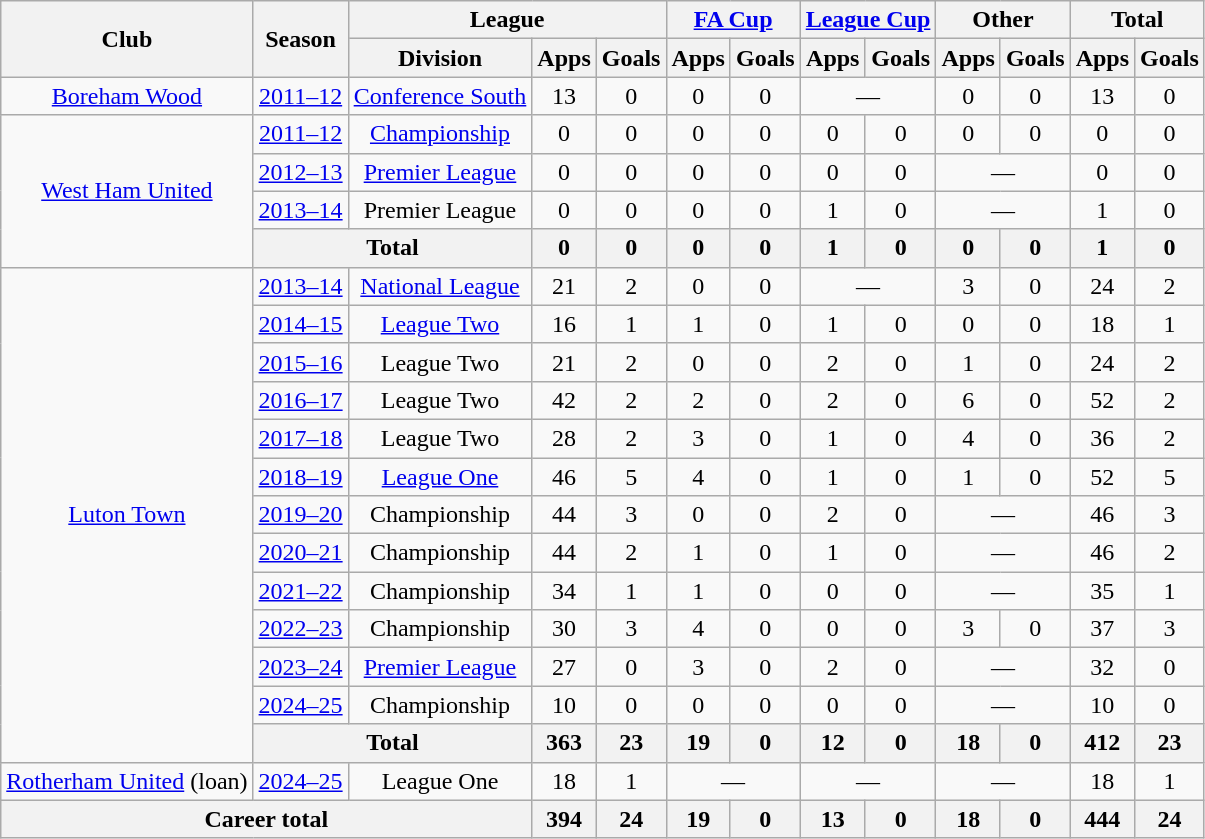<table class=wikitable style=text-align:center>
<tr>
<th rowspan=2>Club</th>
<th rowspan=2>Season</th>
<th colspan=3>League</th>
<th colspan=2><a href='#'>FA Cup</a></th>
<th colspan=2><a href='#'>League Cup</a></th>
<th colspan=2>Other</th>
<th colspan=2>Total</th>
</tr>
<tr>
<th>Division</th>
<th>Apps</th>
<th>Goals</th>
<th>Apps</th>
<th>Goals</th>
<th>Apps</th>
<th>Goals</th>
<th>Apps</th>
<th>Goals</th>
<th>Apps</th>
<th>Goals</th>
</tr>
<tr>
<td><a href='#'>Boreham Wood</a></td>
<td><a href='#'>2011–12</a></td>
<td><a href='#'>Conference South</a></td>
<td>13</td>
<td>0</td>
<td>0</td>
<td>0</td>
<td colspan=2>—</td>
<td>0</td>
<td>0</td>
<td>13</td>
<td>0</td>
</tr>
<tr>
<td rowspan=4><a href='#'>West Ham United</a></td>
<td><a href='#'>2011–12</a></td>
<td><a href='#'>Championship</a></td>
<td>0</td>
<td>0</td>
<td>0</td>
<td>0</td>
<td>0</td>
<td>0</td>
<td>0</td>
<td>0</td>
<td>0</td>
<td>0</td>
</tr>
<tr>
<td><a href='#'>2012–13</a></td>
<td><a href='#'>Premier League</a></td>
<td>0</td>
<td>0</td>
<td>0</td>
<td>0</td>
<td>0</td>
<td>0</td>
<td colspan=2>—</td>
<td>0</td>
<td>0</td>
</tr>
<tr>
<td><a href='#'>2013–14</a></td>
<td>Premier League</td>
<td>0</td>
<td>0</td>
<td>0</td>
<td>0</td>
<td>1</td>
<td>0</td>
<td colspan=2>—</td>
<td>1</td>
<td>0</td>
</tr>
<tr>
<th colspan=2>Total</th>
<th>0</th>
<th>0</th>
<th>0</th>
<th>0</th>
<th>1</th>
<th>0</th>
<th>0</th>
<th>0</th>
<th>1</th>
<th>0</th>
</tr>
<tr>
<td rowspan="13"><a href='#'>Luton Town</a></td>
<td><a href='#'>2013–14</a></td>
<td><a href='#'>National League</a></td>
<td>21</td>
<td>2</td>
<td>0</td>
<td>0</td>
<td colspan=2>—</td>
<td>3</td>
<td>0</td>
<td>24</td>
<td>2</td>
</tr>
<tr>
<td><a href='#'>2014–15</a></td>
<td><a href='#'>League Two</a></td>
<td>16</td>
<td>1</td>
<td>1</td>
<td>0</td>
<td>1</td>
<td>0</td>
<td>0</td>
<td>0</td>
<td>18</td>
<td>1</td>
</tr>
<tr>
<td><a href='#'>2015–16</a></td>
<td>League Two</td>
<td>21</td>
<td>2</td>
<td>0</td>
<td>0</td>
<td>2</td>
<td>0</td>
<td>1</td>
<td>0</td>
<td>24</td>
<td>2</td>
</tr>
<tr>
<td><a href='#'>2016–17</a></td>
<td>League Two</td>
<td>42</td>
<td>2</td>
<td>2</td>
<td>0</td>
<td>2</td>
<td>0</td>
<td>6</td>
<td>0</td>
<td>52</td>
<td>2</td>
</tr>
<tr>
<td><a href='#'>2017–18</a></td>
<td>League Two</td>
<td>28</td>
<td>2</td>
<td>3</td>
<td>0</td>
<td>1</td>
<td>0</td>
<td>4</td>
<td>0</td>
<td>36</td>
<td>2</td>
</tr>
<tr>
<td><a href='#'>2018–19</a></td>
<td><a href='#'>League One</a></td>
<td>46</td>
<td>5</td>
<td>4</td>
<td>0</td>
<td>1</td>
<td>0</td>
<td>1</td>
<td>0</td>
<td>52</td>
<td>5</td>
</tr>
<tr>
<td><a href='#'>2019–20</a></td>
<td>Championship</td>
<td>44</td>
<td>3</td>
<td>0</td>
<td>0</td>
<td>2</td>
<td>0</td>
<td colspan=2>—</td>
<td>46</td>
<td>3</td>
</tr>
<tr>
<td><a href='#'>2020–21</a></td>
<td>Championship</td>
<td>44</td>
<td>2</td>
<td>1</td>
<td>0</td>
<td>1</td>
<td>0</td>
<td colspan=2>—</td>
<td>46</td>
<td>2</td>
</tr>
<tr>
<td><a href='#'>2021–22</a></td>
<td>Championship</td>
<td>34</td>
<td>1</td>
<td>1</td>
<td>0</td>
<td>0</td>
<td>0</td>
<td colspan=2>—</td>
<td>35</td>
<td>1</td>
</tr>
<tr>
<td><a href='#'>2022–23</a></td>
<td>Championship</td>
<td>30</td>
<td>3</td>
<td>4</td>
<td>0</td>
<td>0</td>
<td>0</td>
<td>3</td>
<td>0</td>
<td>37</td>
<td>3</td>
</tr>
<tr>
<td><a href='#'>2023–24</a></td>
<td><a href='#'>Premier League</a></td>
<td>27</td>
<td>0</td>
<td>3</td>
<td>0</td>
<td>2</td>
<td>0</td>
<td colspan=2>—</td>
<td>32</td>
<td>0</td>
</tr>
<tr>
<td><a href='#'>2024–25</a></td>
<td>Championship</td>
<td>10</td>
<td>0</td>
<td>0</td>
<td>0</td>
<td>0</td>
<td>0</td>
<td colspan=2>—</td>
<td>10</td>
<td>0</td>
</tr>
<tr>
<th colspan="2">Total</th>
<th>363</th>
<th>23</th>
<th>19</th>
<th>0</th>
<th>12</th>
<th>0</th>
<th>18</th>
<th>0</th>
<th>412</th>
<th>23</th>
</tr>
<tr>
<td><a href='#'>Rotherham United</a> (loan)</td>
<td><a href='#'>2024–25</a></td>
<td>League One</td>
<td>18</td>
<td>1</td>
<td colspan=2>—</td>
<td colspan=2>—</td>
<td colspan=2>—</td>
<td>18</td>
<td>1</td>
</tr>
<tr>
<th colspan="3">Career total</th>
<th>394</th>
<th>24</th>
<th>19</th>
<th>0</th>
<th>13</th>
<th>0</th>
<th>18</th>
<th>0</th>
<th>444</th>
<th>24</th>
</tr>
</table>
